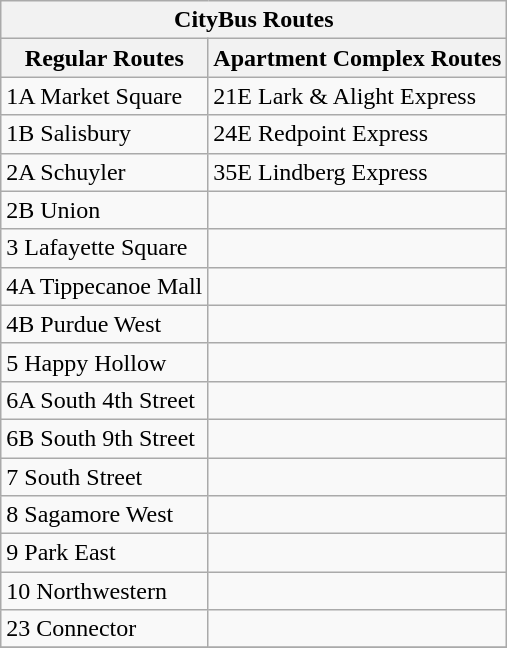<table class="wikitable collapsible">
<tr>
<th colspan=5>CityBus Routes</th>
</tr>
<tr>
<th>Regular Routes</th>
<th>Apartment Complex Routes</th>
</tr>
<tr>
<td style="text-align:left">1A Market Square</td>
<td style="text-align:left">21E Lark & Alight Express</td>
</tr>
<tr>
<td style="text-align:left">1B Salisbury</td>
<td style="text-align:left">24E Redpoint Express</td>
</tr>
<tr>
<td style="text-align:left">2A Schuyler</td>
<td style="text-align:left">35E Lindberg Express</td>
</tr>
<tr>
<td style="text-align:left">2B Union</td>
<td style="text-align:left"></td>
</tr>
<tr>
<td style="text-align:left">3 Lafayette Square</td>
<td style="text-align:left"></td>
</tr>
<tr>
<td style="text-align:left">4A Tippecanoe Mall</td>
<td style="text-align:left"></td>
</tr>
<tr>
<td style="text-align:left">4B Purdue West</td>
<td style="text-align:left"></td>
</tr>
<tr>
<td style="text-align:left">5 Happy Hollow</td>
<td style="text-align:left"></td>
</tr>
<tr>
<td style="text-align:left">6A South 4th Street</td>
<td style="text-align:left"></td>
</tr>
<tr>
<td style="text-align:left">6B South 9th Street</td>
<td style="text-align:left"></td>
</tr>
<tr>
<td style="text-align:left">7 South Street</td>
<td style="text-align:left"></td>
</tr>
<tr>
<td style="text-align:left">8 Sagamore West</td>
<td style="text-align:left"></td>
</tr>
<tr>
<td style="text-align:left">9 Park East</td>
<td style="text-align:left"></td>
</tr>
<tr>
<td style="text-align:left">10 Northwestern</td>
<td style="text-align:left"></td>
</tr>
<tr>
<td style="text-align:left">23 Connector</td>
<td style="text-align:left"></td>
</tr>
<tr>
</tr>
</table>
